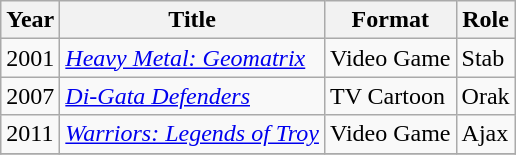<table class="wikitable">
<tr>
<th>Year</th>
<th>Title</th>
<th>Format</th>
<th>Role</th>
</tr>
<tr>
<td>2001</td>
<td><em><a href='#'>Heavy Metal: Geomatrix</a></em></td>
<td>Video Game</td>
<td>Stab</td>
</tr>
<tr>
<td>2007</td>
<td><em><a href='#'>Di-Gata Defenders</a></em></td>
<td>TV Cartoon</td>
<td>Orak</td>
</tr>
<tr>
<td>2011</td>
<td><em><a href='#'>Warriors: Legends of Troy</a></em></td>
<td>Video Game</td>
<td>Ajax</td>
</tr>
<tr>
</tr>
</table>
